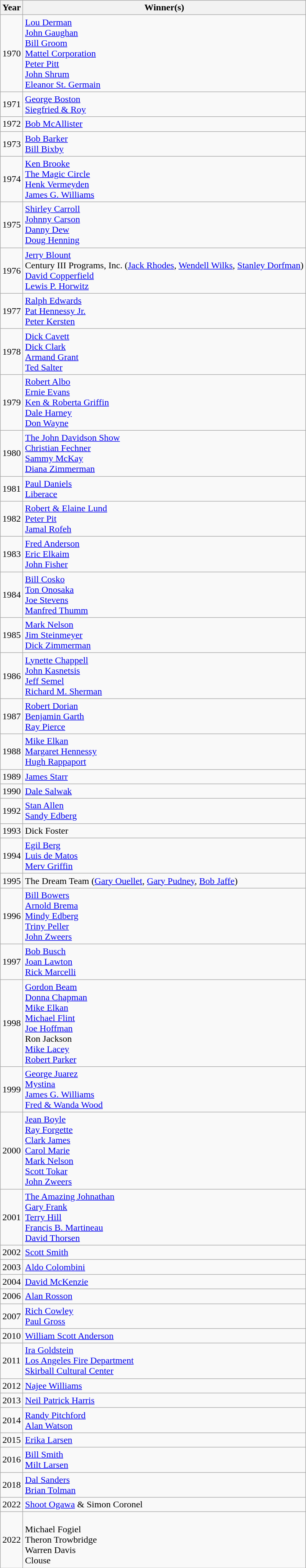<table class="wikitable sortable">
<tr>
<th>Year</th>
<th>Winner(s)</th>
</tr>
<tr>
<td>1970</td>
<td><a href='#'>Lou Derman</a><br><a href='#'>John Gaughan</a><br><a href='#'>Bill Groom</a><br><a href='#'>Mattel Corporation</a><br><a href='#'>Peter Pitt</a><br><a href='#'>John Shrum</a><br><a href='#'>Eleanor St. Germain</a></td>
</tr>
<tr>
<td>1971</td>
<td><a href='#'>George Boston</a><br><a href='#'>Siegfried & Roy</a></td>
</tr>
<tr>
<td>1972</td>
<td><a href='#'>Bob McAllister</a></td>
</tr>
<tr>
<td>1973</td>
<td><a href='#'>Bob Barker</a><br><a href='#'>Bill Bixby</a></td>
</tr>
<tr>
<td>1974</td>
<td><a href='#'>Ken Brooke</a><br><a href='#'>The Magic Circle</a><br><a href='#'>Henk Vermeyden</a><br><a href='#'>James G. Williams</a></td>
</tr>
<tr>
<td>1975</td>
<td><a href='#'>Shirley Carroll</a><br><a href='#'>Johnny Carson</a><br><a href='#'>Danny Dew</a><br><a href='#'>Doug Henning</a></td>
</tr>
<tr>
<td>1976</td>
<td><a href='#'>Jerry Blount</a><br>Century III Programs, Inc. (<a href='#'>Jack Rhodes</a>, <a href='#'>Wendell Wilks</a>, <a href='#'>Stanley Dorfman</a>)<br><a href='#'>David Copperfield</a><br><a href='#'>Lewis P. Horwitz</a></td>
</tr>
<tr>
<td>1977</td>
<td><a href='#'>Ralph Edwards</a><br><a href='#'>Pat Hennessy Jr.</a><br><a href='#'>Peter Kersten</a></td>
</tr>
<tr>
<td>1978</td>
<td><a href='#'>Dick Cavett</a><br><a href='#'>Dick Clark</a><br><a href='#'>Armand Grant</a><br><a href='#'>Ted Salter</a></td>
</tr>
<tr>
<td>1979</td>
<td><a href='#'>Robert Albo</a><br><a href='#'>Ernie Evans</a><br><a href='#'>Ken & Roberta Griffin</a><br><a href='#'>Dale Harney</a><br><a href='#'>Don Wayne</a></td>
</tr>
<tr>
<td>1980</td>
<td><a href='#'>The John Davidson Show</a><br><a href='#'>Christian Fechner</a><br><a href='#'>Sammy McKay</a><br><a href='#'>Diana Zimmerman</a></td>
</tr>
<tr>
<td>1981</td>
<td><a href='#'>Paul Daniels</a><br><a href='#'>Liberace</a></td>
</tr>
<tr>
<td>1982</td>
<td><a href='#'>Robert & Elaine Lund</a><br><a href='#'>Peter Pit</a><br><a href='#'>Jamal Rofeh</a></td>
</tr>
<tr>
<td>1983</td>
<td><a href='#'>Fred Anderson</a><br><a href='#'>Eric Elkaim</a><br><a href='#'>John Fisher</a></td>
</tr>
<tr>
<td>1984</td>
<td><a href='#'>Bill Cosko</a><br><a href='#'>Ton Onosaka</a><br><a href='#'>Joe Stevens</a><br><a href='#'>Manfred Thumm</a></td>
</tr>
<tr>
<td>1985</td>
<td><a href='#'>Mark Nelson</a><br><a href='#'>Jim Steinmeyer</a><br><a href='#'>Dick Zimmerman</a></td>
</tr>
<tr>
<td>1986</td>
<td><a href='#'>Lynette Chappell</a><br><a href='#'>John Kasnetsis</a><br><a href='#'>Jeff Semel</a><br><a href='#'>Richard M. Sherman</a></td>
</tr>
<tr>
<td>1987</td>
<td><a href='#'>Robert Dorian</a><br><a href='#'>Benjamin Garth</a><br><a href='#'>Ray Pierce</a></td>
</tr>
<tr>
<td>1988</td>
<td><a href='#'>Mike Elkan</a><br><a href='#'>Margaret Hennessy</a><br><a href='#'>Hugh Rappaport</a></td>
</tr>
<tr>
<td>1989</td>
<td><a href='#'>James Starr</a></td>
</tr>
<tr>
<td>1990</td>
<td><a href='#'>Dale Salwak</a></td>
</tr>
<tr>
<td>1992</td>
<td><a href='#'>Stan Allen</a><br><a href='#'>Sandy Edberg</a></td>
</tr>
<tr>
<td>1993</td>
<td>Dick Foster</td>
</tr>
<tr>
<td>1994</td>
<td><a href='#'>Egil Berg</a><br><a href='#'>Luis de Matos</a><br><a href='#'>Merv Griffin</a></td>
</tr>
<tr>
<td>1995</td>
<td>The Dream Team (<a href='#'>Gary Ouellet</a>, <a href='#'>Gary Pudney</a>, <a href='#'>Bob Jaffe</a>)</td>
</tr>
<tr>
<td>1996</td>
<td><a href='#'>Bill Bowers</a><br><a href='#'>Arnold Brema</a><br><a href='#'>Mindy Edberg</a><br><a href='#'>Triny Peller</a><br><a href='#'>John Zweers</a></td>
</tr>
<tr>
<td>1997</td>
<td><a href='#'>Bob Busch</a><br><a href='#'>Joan Lawton</a><br><a href='#'>Rick Marcelli</a></td>
</tr>
<tr>
<td>1998</td>
<td><a href='#'>Gordon Beam</a><br><a href='#'>Donna Chapman</a><br><a href='#'>Mike Elkan</a><br><a href='#'>Michael Flint</a><br><a href='#'>Joe Hoffman</a><br>Ron Jackson<br><a href='#'>Mike Lacey</a><br><a href='#'>Robert Parker</a></td>
</tr>
<tr>
<td>1999</td>
<td><a href='#'>George Juarez</a><br><a href='#'>Mystina</a><br><a href='#'>James G. Williams</a><br><a href='#'>Fred & Wanda Wood</a></td>
</tr>
<tr>
<td>2000</td>
<td><a href='#'>Jean Boyle</a><br><a href='#'>Ray Forgette</a><br><a href='#'>Clark James</a><br><a href='#'>Carol Marie</a><br><a href='#'>Mark Nelson</a><br><a href='#'>Scott Tokar</a><br><a href='#'>John Zweers</a></td>
</tr>
<tr>
<td>2001</td>
<td><a href='#'>The Amazing Johnathan</a><br><a href='#'>Gary Frank</a><br><a href='#'>Terry Hill</a><br><a href='#'>Francis B. Martineau</a><br><a href='#'>David Thorsen</a></td>
</tr>
<tr>
<td>2002</td>
<td><a href='#'>Scott Smith</a></td>
</tr>
<tr>
<td>2003</td>
<td><a href='#'>Aldo Colombini</a></td>
</tr>
<tr>
<td>2004</td>
<td><a href='#'>David McKenzie</a></td>
</tr>
<tr>
<td>2006</td>
<td><a href='#'>Alan Rosson</a></td>
</tr>
<tr>
<td>2007</td>
<td><a href='#'>Rich Cowley</a><br><a href='#'>Paul Gross</a></td>
</tr>
<tr>
<td>2010</td>
<td><a href='#'>William Scott Anderson</a></td>
</tr>
<tr>
<td>2011</td>
<td><a href='#'>Ira Goldstein</a><br><a href='#'>Los Angeles Fire Department</a><br><a href='#'>Skirball Cultural Center</a></td>
</tr>
<tr>
<td>2012</td>
<td><a href='#'>Najee Williams</a></td>
</tr>
<tr>
<td>2013</td>
<td><a href='#'>Neil Patrick Harris</a></td>
</tr>
<tr>
<td>2014</td>
<td><a href='#'>Randy Pitchford</a><br><a href='#'>Alan Watson</a></td>
</tr>
<tr>
<td>2015</td>
<td><a href='#'>Erika Larsen</a></td>
</tr>
<tr>
<td>2016</td>
<td><a href='#'>Bill Smith</a><br><a href='#'>Milt Larsen</a></td>
</tr>
<tr>
<td>2018</td>
<td><a href='#'>Dal Sanders</a><br><a href='#'>Brian Tolman</a></td>
</tr>
<tr>
<td>2022</td>
<td><a href='#'>Shoot Ogawa</a> & Simon Coronel</td>
</tr>
<tr>
<td>2022</td>
<td><br>Michael Fogiel<br>Theron Trowbridge<br>Warren Davis<br>Clouse</td>
</tr>
</table>
